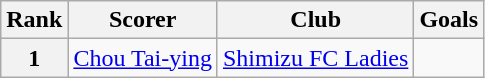<table class="wikitable">
<tr>
<th>Rank</th>
<th>Scorer</th>
<th>Club</th>
<th>Goals</th>
</tr>
<tr>
<th>1</th>
<td> <a href='#'>Chou Tai-ying</a></td>
<td><a href='#'>Shimizu FC Ladies</a></td>
<td></td>
</tr>
</table>
